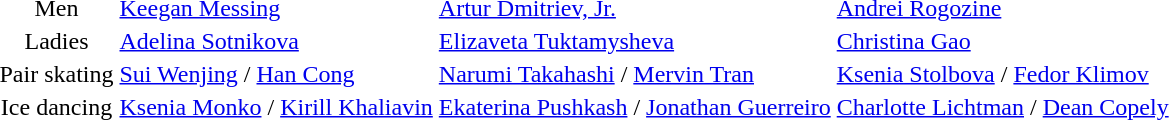<table>
<tr>
<td align=center>Men</td>
<td> <a href='#'>Keegan Messing</a></td>
<td> <a href='#'>Artur Dmitriev, Jr.</a></td>
<td> <a href='#'>Andrei Rogozine</a></td>
</tr>
<tr>
<td align=center>Ladies</td>
<td> <a href='#'>Adelina Sotnikova</a></td>
<td> <a href='#'>Elizaveta Tuktamysheva</a></td>
<td> <a href='#'>Christina Gao</a></td>
</tr>
<tr>
<td align=center>Pair skating</td>
<td> <a href='#'>Sui Wenjing</a> / <a href='#'>Han Cong</a></td>
<td> <a href='#'>Narumi Takahashi</a> / <a href='#'>Mervin Tran</a></td>
<td> <a href='#'>Ksenia Stolbova</a> / <a href='#'>Fedor Klimov</a></td>
</tr>
<tr>
<td align=center>Ice dancing</td>
<td> <a href='#'>Ksenia Monko</a> / <a href='#'>Kirill Khaliavin</a></td>
<td> <a href='#'>Ekaterina Pushkash</a> / <a href='#'>Jonathan Guerreiro</a></td>
<td> <a href='#'>Charlotte Lichtman</a> / <a href='#'>Dean Copely</a></td>
</tr>
</table>
